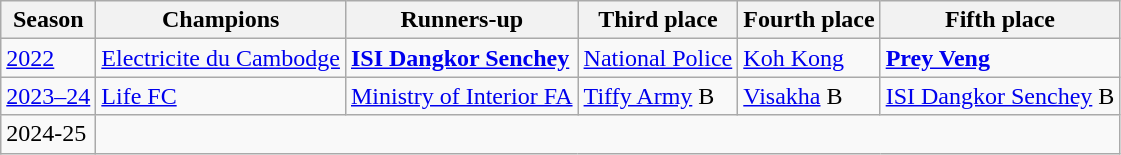<table class="wikitable sortable" style="align-left">
<tr>
<th>Season</th>
<th>Champions</th>
<th>Runners-up</th>
<th>Third place</th>
<th>Fourth place</th>
<th>Fifth place</th>
</tr>
<tr>
<td><a href='#'>2022</a></td>
<td><a href='#'>Electricite du Cambodge</a></td>
<td><strong><a href='#'>ISI Dangkor Senchey</a></strong></td>
<td><a href='#'>National Police</a></td>
<td><a href='#'>Koh Kong</a></td>
<td><strong><a href='#'>Prey Veng</a><strong><em></td>
</tr>
<tr>
<td><a href='#'>2023–24</a></td>
<td></strong><a href='#'>Life FC</a><strong></td>
<td></strong><a href='#'>Ministry of Interior FA</a><strong></td>
<td><a href='#'>Tiffy Army</a> B</td>
<td><a href='#'>Visakha</a> B</td>
<td><a href='#'>ISI Dangkor Senchey</a> B</td>
</tr>
<tr>
<td>2024-25</td>
<td colspan="5"></td>
</tr>
</table>
